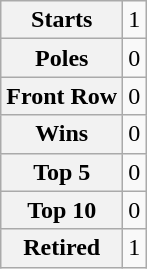<table class="wikitable" style="text-align:center">
<tr>
<th>Starts</th>
<td>1</td>
</tr>
<tr>
<th>Poles</th>
<td>0</td>
</tr>
<tr>
<th>Front Row</th>
<td>0</td>
</tr>
<tr>
<th>Wins</th>
<td>0</td>
</tr>
<tr>
<th>Top 5</th>
<td>0</td>
</tr>
<tr>
<th>Top 10</th>
<td>0</td>
</tr>
<tr>
<th>Retired</th>
<td>1</td>
</tr>
</table>
